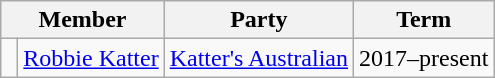<table class="wikitable">
<tr>
<th colspan="2">Member</th>
<th>Party</th>
<th>Term</th>
</tr>
<tr>
<td> </td>
<td><a href='#'>Robbie Katter</a></td>
<td><a href='#'>Katter's Australian</a></td>
<td>2017–present</td>
</tr>
</table>
